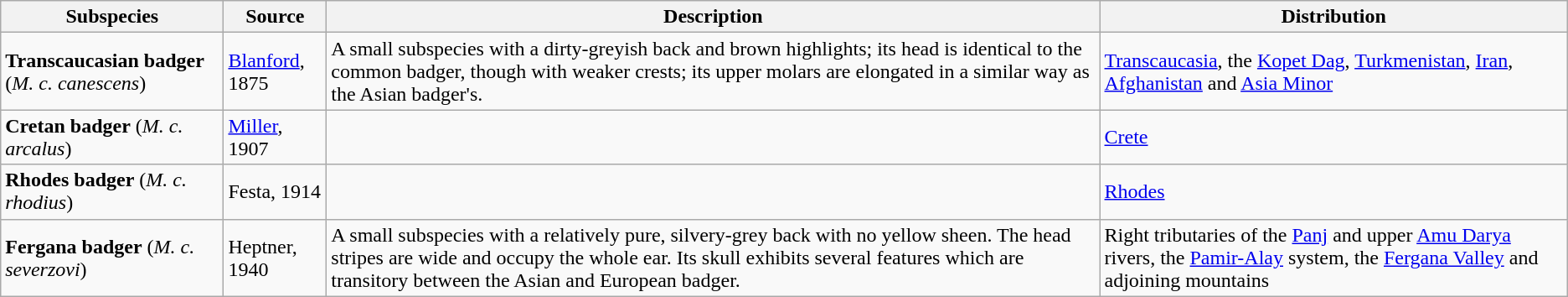<table class="wikitable sortable collapsible">
<tr>
<th>Subspecies</th>
<th>Source</th>
<th>Description</th>
<th>Distribution</th>
</tr>
<tr>
<td><strong>Transcaucasian badger</strong> (<em>M. c. canescens</em>)<br></td>
<td><a href='#'>Blanford</a>, 1875<br>
</td>
<td>A small subspecies with a dirty-greyish back and brown highlights; its head is identical to the common badger, though with weaker crests; its upper molars are elongated in a similar way as the Asian badger's.</td>
<td><a href='#'>Transcaucasia</a>, the <a href='#'>Kopet Dag</a>, <a href='#'>Turkmenistan</a>, <a href='#'>Iran</a>, <a href='#'>Afghanistan</a> and <a href='#'>Asia Minor</a></td>
</tr>
<tr>
<td><strong>Cretan badger</strong> (<em>M. c. arcalus</em>)<br></td>
<td><a href='#'>Miller</a>, 1907</td>
<td></td>
<td><a href='#'>Crete</a></td>
</tr>
<tr>
<td><strong>Rhodes badger</strong> (<em>M. c. rhodius</em>)</td>
<td>Festa, 1914</td>
<td></td>
<td><a href='#'>Rhodes</a></td>
</tr>
<tr>
<td><strong>Fergana badger</strong> (<em>M. c. severzovi</em>)</td>
<td>Heptner, 1940<br></td>
<td>A small subspecies with a relatively pure, silvery-grey back with no yellow sheen. The head stripes are wide and occupy the whole ear. Its skull exhibits several features which are transitory between the Asian and European badger.</td>
<td>Right tributaries of the <a href='#'>Panj</a> and upper <a href='#'>Amu Darya</a> rivers, the <a href='#'>Pamir-Alay</a> system, the <a href='#'>Fergana Valley</a> and adjoining mountains</td>
</tr>
</table>
